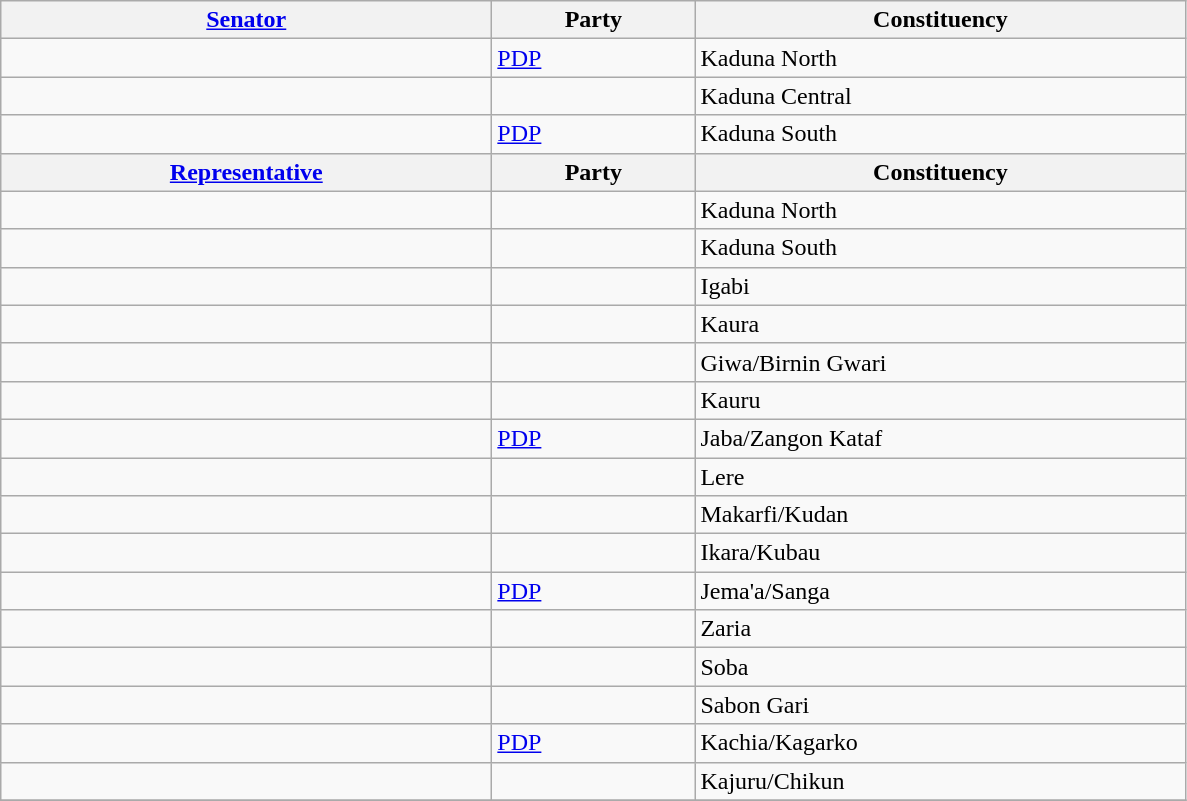<table class="wikitable">
<tr>
<th style="width:20em"><a href='#'>Senator</a></th>
<th style="width:8em">Party</th>
<th style="width:20em">Constituency</th>
</tr>
<tr>
<td></td>
<td><a href='#'>PDP</a></td>
<td>Kaduna North</td>
</tr>
<tr>
<td></td>
<td></td>
<td>Kaduna Central</td>
</tr>
<tr>
<td></td>
<td><a href='#'>PDP</a></td>
<td>Kaduna South</td>
</tr>
<tr>
<th><a href='#'>Representative</a></th>
<th>Party</th>
<th>Constituency</th>
</tr>
<tr>
<td></td>
<td></td>
<td>Kaduna North</td>
</tr>
<tr>
<td></td>
<td></td>
<td>Kaduna South</td>
</tr>
<tr>
<td></td>
<td></td>
<td>Igabi</td>
</tr>
<tr>
<td></td>
<td></td>
<td>Kaura</td>
</tr>
<tr>
<td></td>
<td></td>
<td>Giwa/Birnin Gwari</td>
</tr>
<tr>
<td></td>
<td></td>
<td>Kauru</td>
</tr>
<tr>
<td></td>
<td><a href='#'>PDP</a></td>
<td>Jaba/Zangon Kataf</td>
</tr>
<tr>
<td></td>
<td></td>
<td>Lere</td>
</tr>
<tr>
<td></td>
<td></td>
<td>Makarfi/Kudan</td>
</tr>
<tr>
<td></td>
<td></td>
<td>Ikara/Kubau</td>
</tr>
<tr>
<td></td>
<td><a href='#'>PDP</a></td>
<td>Jema'a/Sanga</td>
</tr>
<tr>
<td></td>
<td></td>
<td>Zaria</td>
</tr>
<tr>
<td></td>
<td></td>
<td>Soba</td>
</tr>
<tr>
<td></td>
<td></td>
<td>Sabon Gari</td>
</tr>
<tr>
<td></td>
<td><a href='#'>PDP</a></td>
<td>Kachia/Kagarko</td>
</tr>
<tr>
<td></td>
<td></td>
<td>Kajuru/Chikun</td>
</tr>
<tr>
</tr>
</table>
